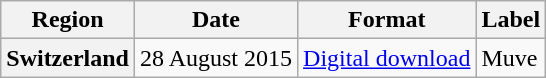<table class="wikitable plainrowheaders">
<tr>
<th>Region</th>
<th>Date</th>
<th>Format</th>
<th>Label</th>
</tr>
<tr>
<th scope="row">Switzerland</th>
<td>28 August 2015</td>
<td><a href='#'>Digital download</a></td>
<td>Muve</td>
</tr>
</table>
